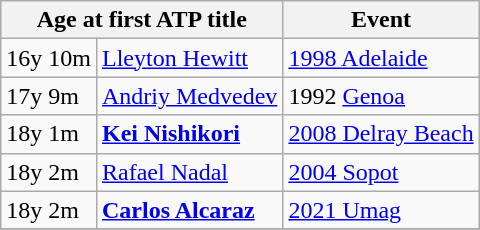<table class="wikitable">
<tr>
<th colspan=2>Age at first ATP title</th>
<th>Event</th>
</tr>
<tr>
<td>16y 10m</td>
<td> <a href='#'>Lleyton Hewitt</a></td>
<td><a href='#'>1998 Adelaide</a></td>
</tr>
<tr>
<td>17y 9m</td>
<td> <a href='#'>Andriy Medvedev</a></td>
<td>1992 <a href='#'>Genoa</a></td>
</tr>
<tr>
<td>18y 1m</td>
<td> <strong><a href='#'>Kei Nishikori</a></strong></td>
<td><a href='#'>2008 Delray Beach</a></td>
</tr>
<tr>
<td>18y 2m</td>
<td> <a href='#'>Rafael Nadal</a></td>
<td><a href='#'>2004 Sopot</a></td>
</tr>
<tr>
<td>18y 2m</td>
<td> <strong><a href='#'>Carlos Alcaraz</a></strong></td>
<td><a href='#'>2021 Umag</a></td>
</tr>
<tr>
</tr>
</table>
